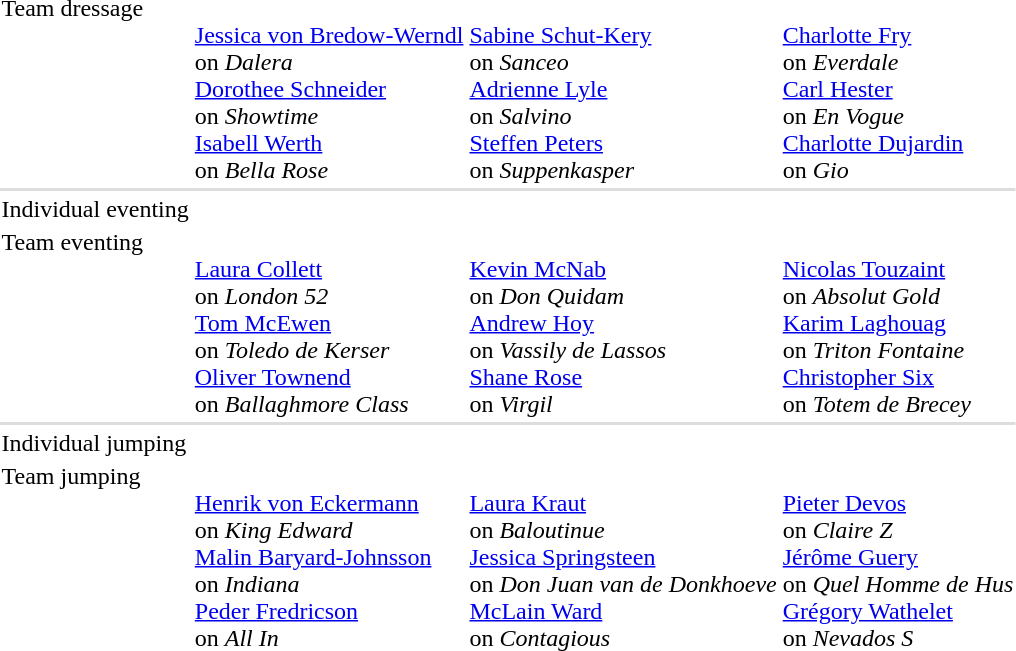<table>
<tr valign="top">
<td><br></td>
<td nowrap></td>
<td></td>
<td></td>
</tr>
<tr valign="top">
<td>Team dressage<br></td>
<td><br><a href='#'>Jessica von Bredow-Werndl</a><br> on <em>Dalera</em><br><a href='#'>Dorothee Schneider</a><br> on <em>Showtime</em><br><a href='#'>Isabell Werth</a><br> on <em>Bella Rose</em></td>
<td><br><a href='#'>Sabine Schut-Kery</a><br> on <em>Sanceo</em><br><a href='#'>Adrienne Lyle</a><br> on <em>Salvino</em><br><a href='#'>Steffen Peters</a><br> on <em>Suppenkasper</em></td>
<td><br><a href='#'>Charlotte Fry</a><br> on <em>Everdale</em><br><a href='#'>Carl Hester</a><br> on <em>En Vogue</em><br><a href='#'>Charlotte Dujardin</a><br> on <em>Gio</em></td>
</tr>
<tr bgcolor=#DDDDDD>
<td colspan=7></td>
</tr>
<tr>
<td>Individual eventing<br></td>
<td></td>
<td></td>
<td></td>
</tr>
<tr valign="top">
<td>Team eventing<br></td>
<td><br><a href='#'>Laura Collett</a><br> on <em>London 52</em><br><a href='#'>Tom McEwen</a><br> on <em>Toledo de Kerser</em> <br><a href='#'>Oliver Townend</a><br> on <em>Ballaghmore Class</em></td>
<td><br><a href='#'>Kevin McNab</a><br> on <em>Don Quidam</em><br><a href='#'>Andrew Hoy</a><br> on <em>Vassily de Lassos</em><br><a href='#'>Shane Rose</a><br> on <em>Virgil</em></td>
<td><br><a href='#'>Nicolas Touzaint</a><br> on <em>Absolut Gold</em><br><a href='#'>Karim Laghouag</a><br> on <em>Triton Fontaine</em><br><a href='#'>Christopher Six</a><br> on <em>Totem de Brecey</em></td>
</tr>
<tr bgcolor=#DDDDDD>
<td colspan=7></td>
</tr>
<tr>
<td>Individual jumping<br></td>
<td></td>
<td></td>
<td nowrap></td>
</tr>
<tr valign="top">
<td>Team jumping<br></td>
<td><br><a href='#'>Henrik von Eckermann</a><br> on <em>King Edward</em><br> <a href='#'>Malin Baryard-Johnsson</a><br> on <em>Indiana</em><br><a href='#'>Peder Fredricson</a><br> on <em>All In</em></td>
<td nowrap><br><a href='#'>Laura Kraut</a><br> on <em>Baloutinue</em><br> <a href='#'>Jessica Springsteen</a><br> on <em>Don Juan van de Donkhoeve</em><br> <a href='#'>McLain Ward</a><br> on <em>Contagious</em></td>
<td><br><a href='#'>Pieter Devos</a><br> on <em>Claire Z</em><br> <a href='#'>Jérôme Guery</a><br> on <em>Quel Homme de Hus</em><br> <a href='#'>Grégory Wathelet</a><br> on <em>Nevados S</em></td>
</tr>
</table>
